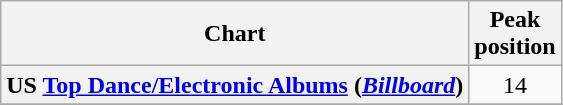<table class="wikitable plainrowheaders sortable" style="text-align:center;" border="1">
<tr>
<th scope="col">Chart</th>
<th scope="col">Peak<br>position</th>
</tr>
<tr>
<th scope="row">US <a href='#'>Top Dance/Electronic Albums</a> (<em><a href='#'>Billboard</a></em>)</th>
<td>14</td>
</tr>
<tr>
</tr>
</table>
